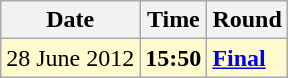<table class="wikitable">
<tr>
<th>Date</th>
<th>Time</th>
<th>Round</th>
</tr>
<tr style=background:lemonchiffon>
<td>28 June 2012</td>
<td><strong>15:50</strong></td>
<td><strong><a href='#'>Final</a></strong></td>
</tr>
</table>
